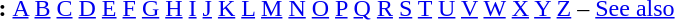<table id="toc" border="0">
<tr>
<th>:</th>
<td><a href='#'>A</a> <a href='#'>B</a> <a href='#'>C</a> <a href='#'>D</a> <a href='#'>E</a> <a href='#'>F</a> <a href='#'>G</a> <a href='#'>H</a> <a href='#'>I</a> <a href='#'>J</a> <a href='#'>K</a> <a href='#'>L</a> <a href='#'>M</a> <a href='#'>N</a> <a href='#'>O</a> <a href='#'>P</a> <a href='#'>Q</a> <a href='#'>R</a> <a href='#'>S</a> <a href='#'>T</a> <a href='#'>U</a> <a href='#'>V</a> <a href='#'>W</a> <a href='#'>X</a> <a href='#'>Y</a>  <a href='#'>Z</a> – <a href='#'>See also</a></td>
</tr>
</table>
